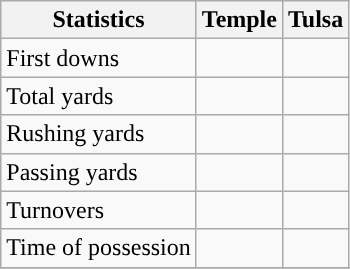<table class="wikitable">
<tr>
<th>Statistics</th>
<th>Temple</th>
<th>Tulsa</th>
</tr>
<tr>
<td>First downs</td>
<td> </td>
<td> </td>
</tr>
<tr>
<td>Total yards</td>
<td> </td>
<td> </td>
</tr>
<tr>
<td>Rushing yards</td>
<td> </td>
<td> </td>
</tr>
<tr>
<td>Passing yards</td>
<td> </td>
<td> </td>
</tr>
<tr>
<td>Turnovers</td>
<td> </td>
<td> </td>
</tr>
<tr>
<td>Time of possession</td>
<td> </td>
<td> </td>
</tr>
<tr>
</tr>
</table>
